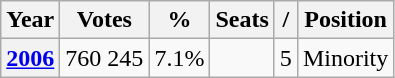<table class="wikitable">
<tr>
<th>Year</th>
<th>Votes</th>
<th>%</th>
<th>Seats</th>
<th>/</th>
<th>Position</th>
</tr>
<tr>
<th><a href='#'>2006</a></th>
<td>760 245</td>
<td>7.1%</td>
<td></td>
<td> 5</td>
<td>Minority</td>
</tr>
</table>
